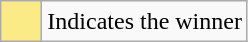<table class="wikitable">
<tr>
<td style="background:#FAEB86; height:20px; width:20px"></td>
<td>Indicates the winner</td>
</tr>
</table>
